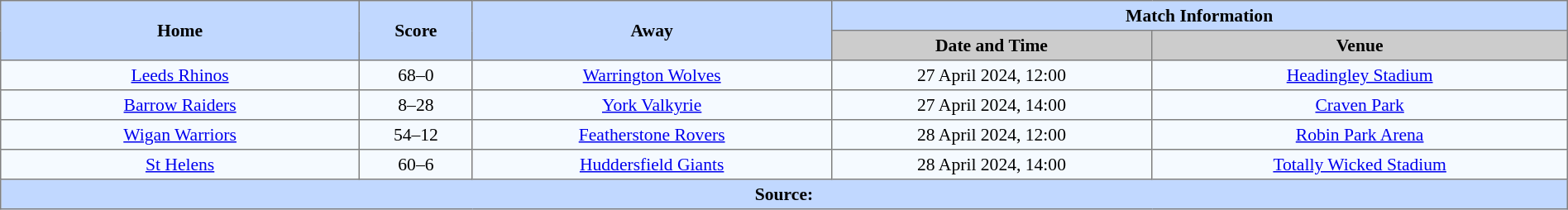<table border=1 style="border-collapse:collapse; font-size:90%; text-align:center;" cellpadding=3 cellspacing=0 width=100%>
<tr bgcolor=#C1D8FF>
<th scope="col" rowspan=2 width=19%>Home</th>
<th scope="col" rowspan=2 width=6%>Score</th>
<th scope="col" rowspan=2 width=19%>Away</th>
<th colspan=6>Match Information</th>
</tr>
<tr bgcolor=#CCCCCC>
<th scope="col" width=17%>Date and Time</th>
<th scope="col" width=22%>Venue</th>
</tr>
<tr bgcolor=#F5FAFF>
<td> <a href='#'>Leeds Rhinos</a></td>
<td>68–0</td>
<td> <a href='#'>Warrington Wolves</a></td>
<td>27 April 2024, 12:00</td>
<td><a href='#'>Headingley Stadium</a></td>
</tr>
<tr bgcolor=#F5FAFF>
<td> <a href='#'>Barrow Raiders</a></td>
<td>8–28</td>
<td> <a href='#'>York Valkyrie</a></td>
<td>27 April 2024, 14:00</td>
<td><a href='#'>Craven Park</a></td>
</tr>
<tr bgcolor=#F5FAFF>
<td> <a href='#'>Wigan Warriors</a></td>
<td>54–12</td>
<td> <a href='#'>Featherstone Rovers</a></td>
<td>28 April 2024, 12:00</td>
<td><a href='#'>Robin Park Arena</a></td>
</tr>
<tr bgcolor=#F5FAFF>
<td> <a href='#'>St Helens</a></td>
<td>60–6</td>
<td> <a href='#'>Huddersfield Giants</a></td>
<td>28 April 2024, 14:00</td>
<td><a href='#'>Totally Wicked Stadium</a></td>
</tr>
<tr style="background:#c1d8ff;">
<th colspan=7>Source:</th>
</tr>
</table>
